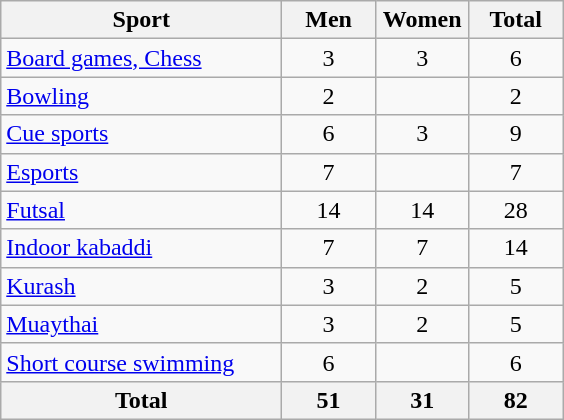<table class="wikitable sortable" style="text-align:center;">
<tr>
<th width=180>Sport</th>
<th width=55>Men</th>
<th width=55>Women</th>
<th width=55>Total</th>
</tr>
<tr>
<td align=left><a href='#'>Board games, Chess</a></td>
<td>3</td>
<td>3</td>
<td>6</td>
</tr>
<tr>
<td align=left><a href='#'>Bowling</a></td>
<td>2</td>
<td></td>
<td>2</td>
</tr>
<tr>
<td align=left><a href='#'>Cue sports</a></td>
<td>6</td>
<td>3</td>
<td>9</td>
</tr>
<tr>
<td align=left><a href='#'>Esports</a></td>
<td>7</td>
<td></td>
<td>7</td>
</tr>
<tr>
<td align=left><a href='#'>Futsal</a></td>
<td>14</td>
<td>14</td>
<td>28</td>
</tr>
<tr>
<td align=left><a href='#'>Indoor kabaddi</a></td>
<td>7</td>
<td>7</td>
<td>14</td>
</tr>
<tr>
<td align=left><a href='#'>Kurash</a></td>
<td>3</td>
<td>2</td>
<td>5</td>
</tr>
<tr>
<td align=left><a href='#'>Muaythai</a></td>
<td>3</td>
<td>2</td>
<td>5</td>
</tr>
<tr>
<td align=left><a href='#'>Short course swimming</a></td>
<td>6</td>
<td></td>
<td>6</td>
</tr>
<tr class="sortbottom">
<th>Total</th>
<th>51</th>
<th>31</th>
<th>82</th>
</tr>
</table>
